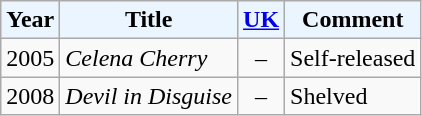<table class="wikitable">
<tr>
<th style="background:#ebf5ff;">Year</th>
<th style="background:#ebf5ff;">Title</th>
<th style="background:#ebf5ff;"><a href='#'>UK</a></th>
<th style="background:#ebf5ff;">Comment</th>
</tr>
<tr>
<td>2005</td>
<td><em>Celena Cherry</em></td>
<td style="text-align:center;">–</td>
<td>Self-released</td>
</tr>
<tr>
<td>2008</td>
<td><em>Devil in Disguise</em></td>
<td style="text-align:center;">–</td>
<td>Shelved</td>
</tr>
</table>
